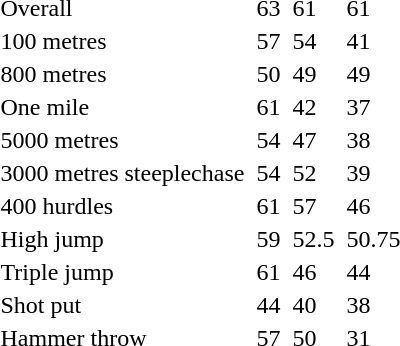<table>
<tr>
<td>Overall</td>
<td></td>
<td>63</td>
<td></td>
<td>61</td>
<td></td>
<td>61</td>
</tr>
<tr>
<td>100 metres</td>
<td></td>
<td>57</td>
<td></td>
<td>54</td>
<td></td>
<td>41</td>
</tr>
<tr>
<td>800 metres</td>
<td></td>
<td>50</td>
<td></td>
<td>49</td>
<td></td>
<td>49</td>
</tr>
<tr>
<td>One mile</td>
<td></td>
<td>61</td>
<td></td>
<td>42</td>
<td></td>
<td>37</td>
</tr>
<tr>
<td>5000 metres</td>
<td></td>
<td>54</td>
<td></td>
<td>47</td>
<td></td>
<td>38</td>
</tr>
<tr>
<td>3000 metres steeplechase</td>
<td></td>
<td>54</td>
<td></td>
<td>52</td>
<td></td>
<td>39</td>
</tr>
<tr>
<td>400 hurdles</td>
<td></td>
<td>61</td>
<td></td>
<td>57</td>
<td></td>
<td>46</td>
</tr>
<tr>
<td>High jump</td>
<td></td>
<td>59</td>
<td></td>
<td>52.5</td>
<td></td>
<td>50.75</td>
</tr>
<tr>
<td>Triple jump</td>
<td></td>
<td>61</td>
<td></td>
<td>46</td>
<td></td>
<td>44</td>
</tr>
<tr>
<td>Shot put</td>
<td></td>
<td>44</td>
<td></td>
<td>40</td>
<td></td>
<td>38</td>
</tr>
<tr>
<td>Hammer throw</td>
<td></td>
<td>57</td>
<td></td>
<td>50</td>
<td></td>
<td>31</td>
</tr>
<tr>
</tr>
</table>
